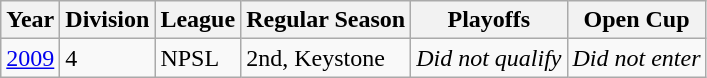<table class="wikitable">
<tr>
<th>Year</th>
<th>Division</th>
<th>League</th>
<th>Regular Season</th>
<th>Playoffs</th>
<th>Open Cup</th>
</tr>
<tr>
<td><a href='#'>2009</a></td>
<td>4</td>
<td>NPSL</td>
<td>2nd, Keystone</td>
<td><em>Did not qualify</em></td>
<td><em>Did not enter</em></td>
</tr>
</table>
